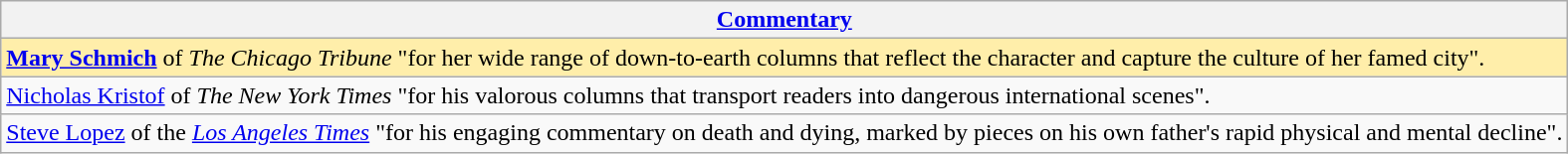<table class="wikitable" style="float:left; float:none;">
<tr>
<th><a href='#'>Commentary</a></th>
</tr>
<tr>
<td style="background:#fea;"><strong><a href='#'>Mary Schmich</a></strong> of <em>The Chicago Tribune</em> "for her wide range of down-to-earth columns that reflect the character and capture the culture of her famed city".</td>
</tr>
<tr>
<td><a href='#'>Nicholas Kristof</a> of <em>The New York Times</em> "for his valorous columns that transport readers into dangerous international scenes".</td>
</tr>
<tr>
<td><a href='#'>Steve Lopez</a> of the <em><a href='#'>Los Angeles Times</a></em> "for his engaging commentary on death and dying, marked by pieces on his own father's rapid physical and mental decline".</td>
</tr>
</table>
